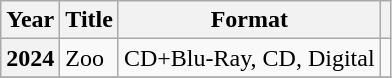<table class="wikitable">
<tr>
<th>Year</th>
<th>Title</th>
<th>Format</th>
<th></th>
</tr>
<tr>
<th>2024</th>
<td>Zoo</td>
<td>CD+Blu-Ray, CD, Digital</td>
<td></td>
</tr>
<tr>
</tr>
</table>
